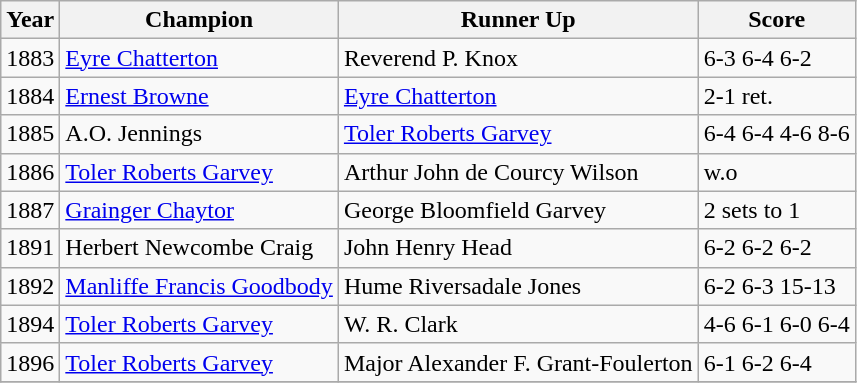<table class="wikitable sortable">
<tr>
<th>Year</th>
<th>Champion</th>
<th>Runner Up</th>
<th>Score</th>
</tr>
<tr>
<td>1883</td>
<td> <a href='#'>Eyre Chatterton</a></td>
<td> Reverend P. Knox</td>
<td>6-3 6-4 6-2 </td>
</tr>
<tr>
<td>1884 </td>
<td> <a href='#'>Ernest Browne</a></td>
<td> <a href='#'>Eyre Chatterton</a></td>
<td>2-1 ret.</td>
</tr>
<tr>
<td>1885 </td>
<td> A.O. Jennings</td>
<td> <a href='#'>Toler Roberts Garvey</a></td>
<td>6-4 6-4 4-6 8-6 </td>
</tr>
<tr>
<td>1886 </td>
<td> <a href='#'>Toler Roberts Garvey</a></td>
<td> Arthur John de Courcy Wilson</td>
<td>w.o </td>
</tr>
<tr>
<td>1887 </td>
<td> <a href='#'>Grainger Chaytor</a></td>
<td> George Bloomfield Garvey</td>
<td>2 sets to 1 </td>
</tr>
<tr>
<td>1891 </td>
<td> Herbert Newcombe Craig</td>
<td> John Henry Head</td>
<td>6-2 6-2 6-2 </td>
</tr>
<tr>
<td>1892 </td>
<td> <a href='#'>Manliffe Francis Goodbody</a></td>
<td> Hume Riversadale Jones</td>
<td>6-2 6-3 15-13 </td>
</tr>
<tr>
<td>1894</td>
<td> <a href='#'>Toler Roberts Garvey</a></td>
<td> W. R. Clark</td>
<td>4-6 6-1 6-0 6-4 </td>
</tr>
<tr>
<td>1896</td>
<td> <a href='#'>Toler Roberts Garvey</a></td>
<td> Major Alexander F. Grant-Foulerton</td>
<td>6-1 6-2 6-4 </td>
</tr>
<tr>
</tr>
</table>
